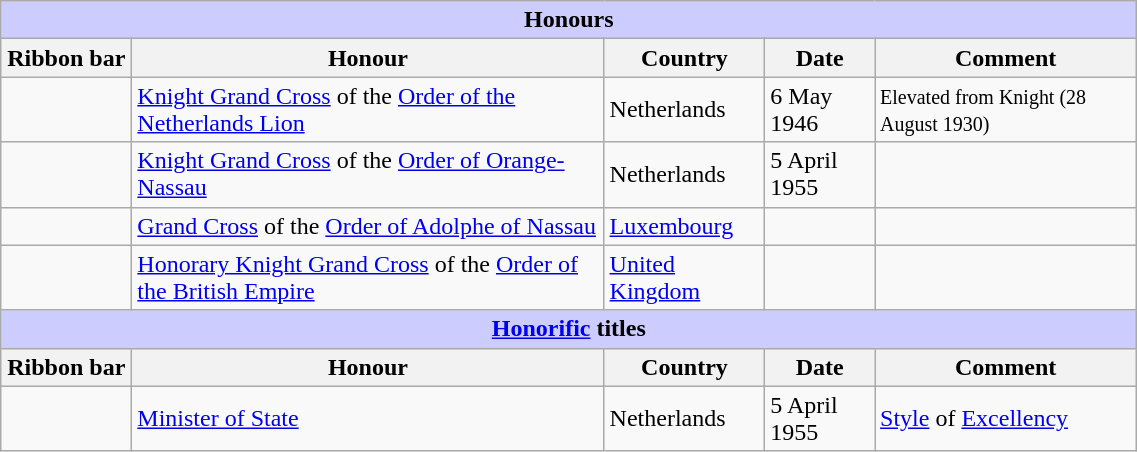<table class="wikitable" style="width:60%;">
<tr style="background:#ccf; text-align:center;">
<td colspan=5><strong>Honours</strong></td>
</tr>
<tr>
<th style="width:80px;">Ribbon bar</th>
<th>Honour</th>
<th>Country</th>
<th>Date</th>
<th>Comment</th>
</tr>
<tr>
<td></td>
<td><a href='#'>Knight Grand Cross</a> of the <a href='#'>Order of the Netherlands Lion</a></td>
<td>Netherlands</td>
<td>6 May 1946</td>
<td><small>Elevated from Knight (28 August 1930)</small></td>
</tr>
<tr>
<td></td>
<td><a href='#'>Knight Grand Cross</a> of the <a href='#'>Order of Orange-Nassau</a></td>
<td>Netherlands</td>
<td>5 April 1955</td>
<td></td>
</tr>
<tr>
<td></td>
<td><a href='#'>Grand Cross</a> of the <a href='#'>Order of Adolphe of Nassau</a></td>
<td><a href='#'>Luxembourg</a></td>
<td></td>
<td></td>
</tr>
<tr>
<td></td>
<td><a href='#'>Honorary Knight Grand Cross</a> of the <a href='#'>Order of the British Empire</a></td>
<td><a href='#'>United Kingdom</a></td>
<td></td>
<td></td>
</tr>
<tr style="background:#ccf; text-align:center;">
<td colspan=5><strong><a href='#'>Honorific</a> titles</strong></td>
</tr>
<tr>
<th style="width:80px;">Ribbon bar</th>
<th>Honour</th>
<th>Country</th>
<th>Date</th>
<th>Comment</th>
</tr>
<tr>
<td></td>
<td><a href='#'>Minister of State</a></td>
<td>Netherlands</td>
<td>5 April 1955</td>
<td><a href='#'>Style</a> of <a href='#'>Excellency</a></td>
</tr>
</table>
